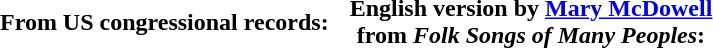<table cellpadding="6">
<tr>
<th>From US congressional records:</th>
<th>English version by <a href='#'>Mary McDowell</a><br>from <em>Folk Songs of Many Peoples</em>:</th>
</tr>
<tr style="vertical-align:top; white-space:nowrap;">
<td></td>
<td><br></td>
</tr>
</table>
